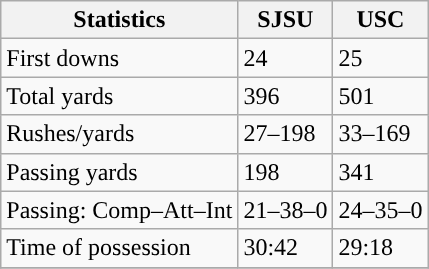<table class="wikitable" style="float: left;">
<tr>
<th>Statistics</th>
<th>SJSU</th>
<th>USC</th>
</tr>
<tr>
<td>First downs</td>
<td>24</td>
<td>25</td>
</tr>
<tr>
<td>Total yards</td>
<td>396</td>
<td>501</td>
</tr>
<tr>
<td>Rushes/yards</td>
<td>27–198</td>
<td>33–169</td>
</tr>
<tr>
<td>Passing yards</td>
<td>198</td>
<td>341</td>
</tr>
<tr>
<td>Passing: Comp–Att–Int</td>
<td>21–38–0</td>
<td>24–35–0</td>
</tr>
<tr>
<td>Time of possession</td>
<td>30:42</td>
<td>29:18</td>
</tr>
<tr>
</tr>
</table>
